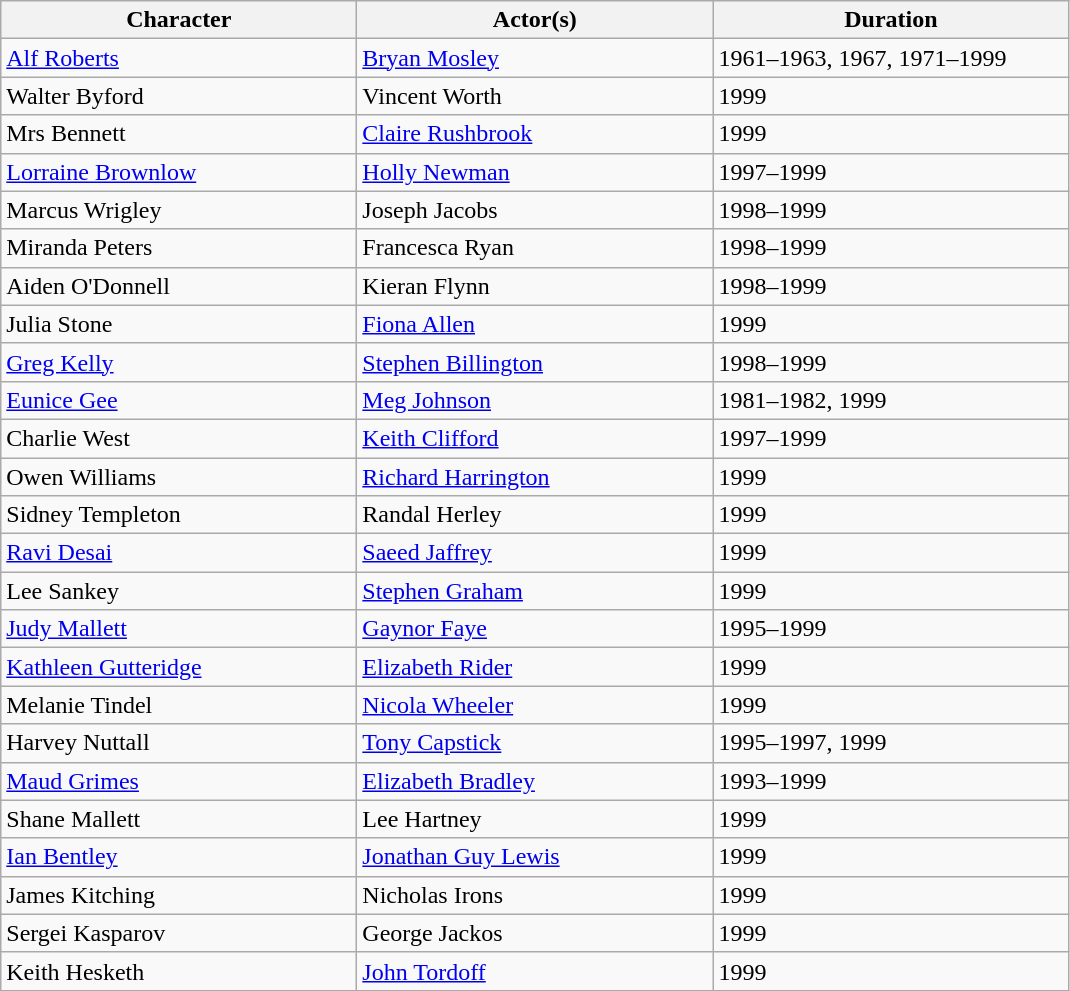<table class="wikitable">
<tr>
<th scope="col" style="width:230px;">Character</th>
<th scope="col" style="width:230px;">Actor(s)</th>
<th scope="col" style="width:230px;">Duration</th>
</tr>
<tr>
<td><a href='#'>Alf Roberts</a></td>
<td><a href='#'>Bryan Mosley</a></td>
<td>1961–1963, 1967, 1971–1999</td>
</tr>
<tr>
<td>Walter Byford</td>
<td>Vincent Worth</td>
<td>1999</td>
</tr>
<tr>
<td>Mrs Bennett</td>
<td><a href='#'>Claire Rushbrook</a></td>
<td>1999</td>
</tr>
<tr>
<td><a href='#'>Lorraine Brownlow</a></td>
<td><a href='#'>Holly Newman</a></td>
<td>1997–1999</td>
</tr>
<tr>
<td>Marcus Wrigley</td>
<td>Joseph Jacobs</td>
<td>1998–1999</td>
</tr>
<tr>
<td>Miranda Peters</td>
<td>Francesca Ryan</td>
<td>1998–1999</td>
</tr>
<tr>
<td>Aiden O'Donnell</td>
<td>Kieran Flynn</td>
<td>1998–1999</td>
</tr>
<tr>
<td>Julia Stone</td>
<td><a href='#'>Fiona Allen</a></td>
<td>1999</td>
</tr>
<tr>
<td><a href='#'>Greg Kelly</a></td>
<td><a href='#'>Stephen Billington</a></td>
<td>1998–1999</td>
</tr>
<tr>
<td><a href='#'>Eunice Gee</a></td>
<td><a href='#'>Meg Johnson</a></td>
<td>1981–1982, 1999</td>
</tr>
<tr>
<td>Charlie West</td>
<td><a href='#'>Keith Clifford</a></td>
<td>1997–1999</td>
</tr>
<tr>
<td>Owen Williams</td>
<td><a href='#'>Richard Harrington</a></td>
<td>1999</td>
</tr>
<tr>
<td>Sidney Templeton</td>
<td>Randal Herley</td>
<td>1999</td>
</tr>
<tr>
<td><a href='#'>Ravi Desai</a></td>
<td><a href='#'>Saeed Jaffrey</a></td>
<td>1999</td>
</tr>
<tr>
<td>Lee Sankey</td>
<td><a href='#'>Stephen Graham</a></td>
<td>1999</td>
</tr>
<tr>
<td><a href='#'>Judy Mallett</a></td>
<td><a href='#'>Gaynor Faye</a></td>
<td>1995–1999</td>
</tr>
<tr>
<td><a href='#'>Kathleen Gutteridge</a></td>
<td><a href='#'>Elizabeth Rider</a></td>
<td>1999</td>
</tr>
<tr>
<td>Melanie Tindel</td>
<td><a href='#'>Nicola Wheeler</a></td>
<td>1999</td>
</tr>
<tr>
<td>Harvey Nuttall</td>
<td><a href='#'>Tony Capstick</a></td>
<td>1995–1997, 1999</td>
</tr>
<tr>
<td><a href='#'>Maud Grimes</a></td>
<td><a href='#'>Elizabeth Bradley</a></td>
<td>1993–1999</td>
</tr>
<tr>
<td>Shane Mallett</td>
<td>Lee Hartney</td>
<td>1999</td>
</tr>
<tr>
<td><a href='#'>Ian Bentley</a></td>
<td><a href='#'>Jonathan Guy Lewis</a></td>
<td>1999</td>
</tr>
<tr>
<td>James Kitching</td>
<td>Nicholas Irons</td>
<td>1999</td>
</tr>
<tr>
<td>Sergei Kasparov</td>
<td>George Jackos</td>
<td>1999</td>
</tr>
<tr>
<td>Keith Hesketh</td>
<td><a href='#'>John Tordoff</a></td>
<td>1999</td>
</tr>
</table>
